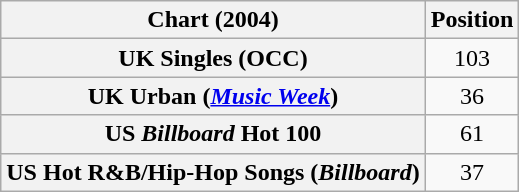<table class="wikitable sortable plainrowheaders">
<tr>
<th scope="col">Chart (2004)</th>
<th scope="col">Position</th>
</tr>
<tr>
<th scope="row">UK Singles (OCC)</th>
<td style="text-align:center;">103</td>
</tr>
<tr>
<th scope="row">UK Urban (<em><a href='#'>Music Week</a></em>)<br></th>
<td align="center">36</td>
</tr>
<tr>
<th scope="row">US <em>Billboard</em> Hot 100</th>
<td style="text-align:center;">61</td>
</tr>
<tr>
<th scope="row">US Hot R&B/Hip-Hop Songs (<em>Billboard</em>)</th>
<td style="text-align:center;">37</td>
</tr>
</table>
